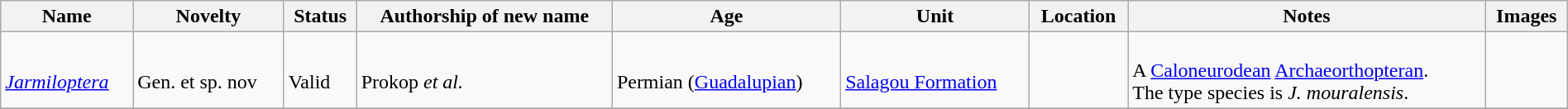<table class="wikitable sortable" align="center" width="100%">
<tr>
<th>Name</th>
<th>Novelty</th>
<th>Status</th>
<th>Authorship of new name</th>
<th>Age</th>
<th>Unit</th>
<th>Location</th>
<th>Notes</th>
<th>Images</th>
</tr>
<tr>
<td><br><em><a href='#'>Jarmiloptera</a></em></td>
<td><br>Gen. et sp. nov</td>
<td><br>Valid</td>
<td><br>Prokop <em>et al.</em></td>
<td><br>Permian (<a href='#'>Guadalupian</a>)</td>
<td><br><a href='#'>Salagou Formation</a></td>
<td><br></td>
<td><br>A <a href='#'>Caloneurodean</a> <a href='#'>Archaeorthopteran</a>.<br> The type species is <em>J. mouralensis</em>.</td>
<td></td>
</tr>
<tr>
</tr>
</table>
